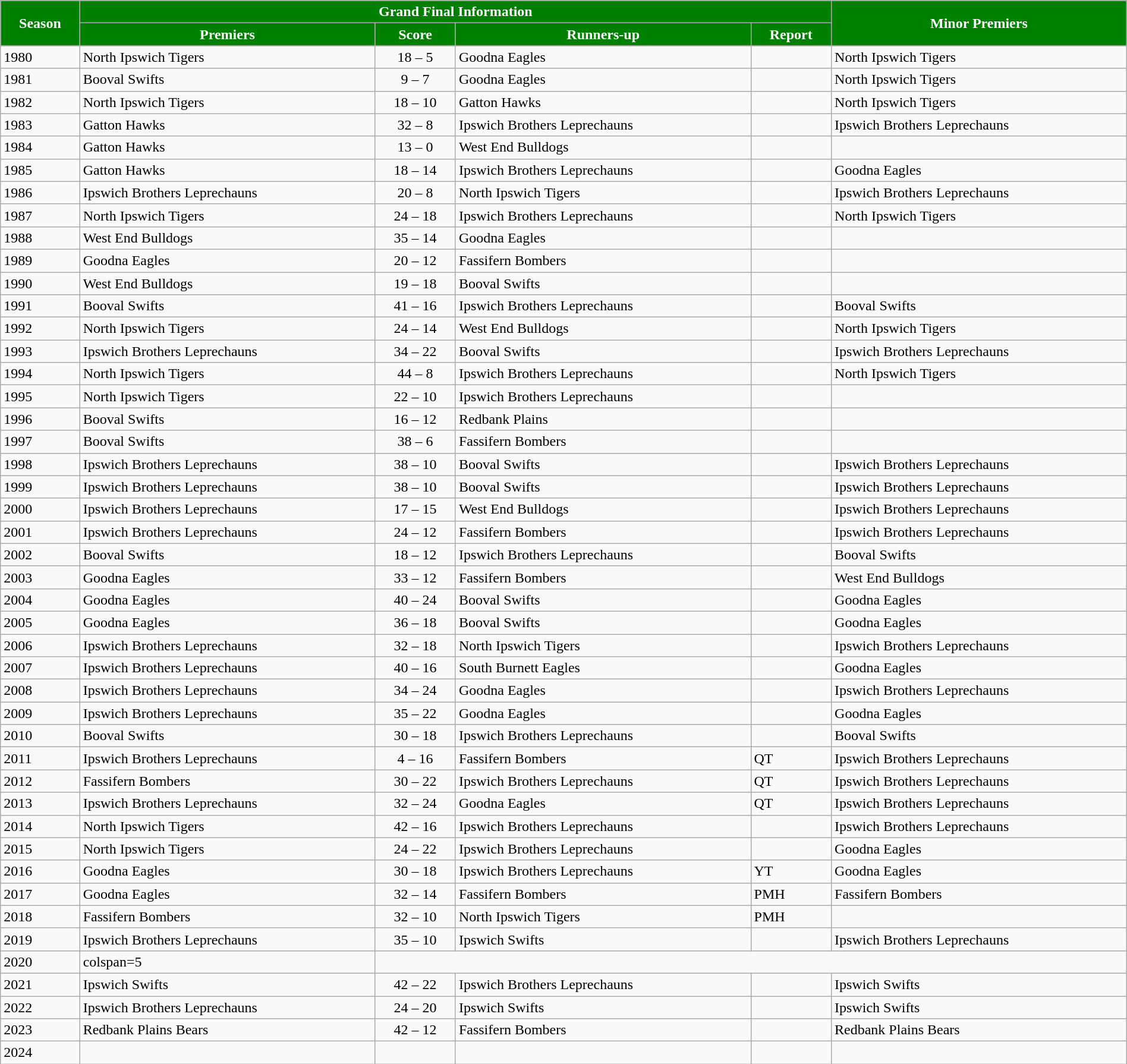<table class="wikitable" style="width:100%; text-align:left">
<tr>
<th style="background:green; color:white;" rowspan=2>Season</th>
<th style="background:green; color:white;" rowspan=1 colspan=4>Grand Final Information</th>
<th style="background:green; color:white;" rowspan=2>Minor Premiers</th>
</tr>
<tr>
<th style="background:green; color:white;">Premiers</th>
<th style="background:green; color:white;">Score</th>
<th style="background:green; color:white;">Runners-up</th>
<th style="background:green; color:white;">Report</th>
</tr>
<tr>
<td>1980</td>
<td> North Ipswich Tigers</td>
<td align=center>18 – 5</td>
<td> Goodna Eagles</td>
<td></td>
<td> North Ipswich Tigers</td>
</tr>
<tr>
<td>1981</td>
<td> Booval Swifts</td>
<td align=center>9 – 7</td>
<td> Goodna Eagles</td>
<td></td>
<td> North Ipswich Tigers</td>
</tr>
<tr>
<td>1982</td>
<td> North Ipswich Tigers</td>
<td align=center>18 – 10</td>
<td> Gatton Hawks</td>
<td></td>
<td> North Ipswich Tigers</td>
</tr>
<tr>
<td>1983</td>
<td> Gatton Hawks</td>
<td align=center>32 – 8</td>
<td> Ipswich Brothers Leprechauns</td>
<td></td>
<td> Ipswich Brothers Leprechauns</td>
</tr>
<tr>
<td>1984</td>
<td> Gatton Hawks</td>
<td align=center>13 – 0</td>
<td> West End Bulldogs</td>
<td></td>
<td></td>
</tr>
<tr>
<td>1985</td>
<td> Gatton Hawks</td>
<td align=center>18 – 14</td>
<td> Ipswich Brothers Leprechauns</td>
<td></td>
<td> Goodna Eagles</td>
</tr>
<tr>
<td>1986</td>
<td> Ipswich Brothers Leprechauns</td>
<td align=center>20 – 8</td>
<td> North Ipswich Tigers</td>
<td></td>
<td> Ipswich Brothers Leprechauns</td>
</tr>
<tr>
<td>1987</td>
<td> North Ipswich Tigers</td>
<td align=center>24 – 18</td>
<td> Ipswich Brothers Leprechauns</td>
<td></td>
<td> North Ipswich Tigers</td>
</tr>
<tr>
<td>1988</td>
<td> West End Bulldogs</td>
<td align=center>35 – 14</td>
<td> Goodna Eagles</td>
<td></td>
<td></td>
</tr>
<tr>
<td>1989</td>
<td> Goodna Eagles</td>
<td align=center>20 – 12</td>
<td> Fassifern Bombers</td>
<td></td>
<td></td>
</tr>
<tr>
<td>1990</td>
<td> West End Bulldogs</td>
<td align=center>19 – 18</td>
<td> Booval Swifts</td>
<td></td>
<td></td>
</tr>
<tr>
<td>1991</td>
<td> Booval Swifts</td>
<td align=center>41 – 16</td>
<td> Ipswich Brothers Leprechauns</td>
<td></td>
<td> Booval Swifts</td>
</tr>
<tr>
<td>1992</td>
<td> North Ipswich Tigers</td>
<td align=center>24 – 14</td>
<td> West End Bulldogs</td>
<td></td>
<td> North Ipswich Tigers</td>
</tr>
<tr>
<td>1993</td>
<td> Ipswich Brothers Leprechauns</td>
<td align=center>34 – 22</td>
<td> Booval Swifts</td>
<td></td>
<td> Ipswich Brothers Leprechauns</td>
</tr>
<tr>
<td>1994</td>
<td> North Ipswich Tigers</td>
<td align=center>44 – 8</td>
<td> Ipswich Brothers Leprechauns</td>
<td></td>
<td> North Ipswich Tigers</td>
</tr>
<tr>
<td>1995</td>
<td> North Ipswich Tigers</td>
<td align=center>22 – 10</td>
<td> Ipswich Brothers Leprechauns</td>
<td></td>
<td></td>
</tr>
<tr>
<td>1996</td>
<td> Booval Swifts</td>
<td align=center>16 – 12</td>
<td> Redbank Plains</td>
<td></td>
<td></td>
</tr>
<tr>
<td>1997</td>
<td> Booval Swifts</td>
<td align=center>38 – 6</td>
<td> Fassifern Bombers</td>
<td></td>
<td></td>
</tr>
<tr>
<td>1998</td>
<td> Ipswich Brothers Leprechauns</td>
<td align=center>38 – 10</td>
<td> Booval Swifts</td>
<td></td>
<td> Ipswich Brothers Leprechauns</td>
</tr>
<tr>
<td>1999</td>
<td> Ipswich Brothers Leprechauns</td>
<td align=center>38 – 10</td>
<td> Booval Swifts</td>
<td></td>
<td> Ipswich Brothers Leprechauns</td>
</tr>
<tr>
<td>2000</td>
<td> Ipswich Brothers Leprechauns</td>
<td align=center>17 – 15</td>
<td> West End Bulldogs</td>
<td></td>
<td> Ipswich Brothers Leprechauns</td>
</tr>
<tr>
<td>2001</td>
<td> Ipswich Brothers Leprechauns</td>
<td align=center>24 – 12</td>
<td> Fassifern Bombers</td>
<td></td>
<td> Ipswich Brothers Leprechauns</td>
</tr>
<tr>
<td>2002</td>
<td> Booval Swifts</td>
<td align=center>18 – 12</td>
<td> Ipswich Brothers Leprechauns</td>
<td></td>
<td> Booval Swifts</td>
</tr>
<tr>
<td>2003</td>
<td> Goodna Eagles</td>
<td align=center>33 – 12</td>
<td> Fassifern Bombers</td>
<td></td>
<td> West End Bulldogs</td>
</tr>
<tr>
<td>2004</td>
<td> Goodna Eagles</td>
<td align=center>40 – 24</td>
<td> Booval Swifts</td>
<td></td>
<td> Goodna Eagles</td>
</tr>
<tr>
<td>2005</td>
<td> Goodna Eagles</td>
<td align=center>36 – 18</td>
<td> Booval Swifts</td>
<td></td>
<td> Goodna Eagles</td>
</tr>
<tr>
<td>2006</td>
<td> Ipswich Brothers Leprechauns</td>
<td align=center>32 – 18</td>
<td> North Ipswich Tigers</td>
<td></td>
<td> Ipswich Brothers Leprechauns</td>
</tr>
<tr>
<td>2007</td>
<td> Ipswich Brothers Leprechauns</td>
<td align=center>40 – 16</td>
<td> South Burnett Eagles</td>
<td></td>
<td> Goodna Eagles</td>
</tr>
<tr>
<td>2008</td>
<td> Ipswich Brothers Leprechauns</td>
<td align=center>34 – 24</td>
<td> Goodna Eagles</td>
<td></td>
<td> Ipswich Brothers Leprechauns</td>
</tr>
<tr>
<td>2009</td>
<td> Ipswich Brothers Leprechauns</td>
<td align=center>35 – 22</td>
<td> Goodna Eagles</td>
<td></td>
<td> Goodna Eagles</td>
</tr>
<tr>
<td>2010</td>
<td> Booval Swifts</td>
<td align=center>30 – 18</td>
<td> Ipswich Brothers Leprechauns</td>
<td></td>
<td> Booval Swifts</td>
</tr>
<tr>
<td>2011</td>
<td> Ipswich Brothers Leprechauns</td>
<td align=center>4 – 16</td>
<td> Fassifern Bombers</td>
<td>QT</td>
<td> Ipswich Brothers Leprechauns</td>
</tr>
<tr>
<td>2012</td>
<td> Fassifern Bombers</td>
<td align=center>30 – 22</td>
<td> Ipswich Brothers Leprechauns</td>
<td>QT</td>
<td> Ipswich Brothers Leprechauns</td>
</tr>
<tr>
<td>2013</td>
<td> Ipswich Brothers Leprechauns</td>
<td align=center>32 – 24</td>
<td> Goodna Eagles</td>
<td>QT</td>
<td> Ipswich Brothers Leprechauns</td>
</tr>
<tr>
<td>2014</td>
<td> North Ipswich Tigers</td>
<td align=center>42 – 16</td>
<td> Ipswich Brothers Leprechauns</td>
<td></td>
<td> Ipswich Brothers Leprechauns</td>
</tr>
<tr>
<td>2015</td>
<td> North Ipswich Tigers</td>
<td align=center>24 – 22</td>
<td> Ipswich Brothers Leprechauns</td>
<td></td>
<td> Goodna Eagles</td>
</tr>
<tr>
<td>2016</td>
<td> Goodna Eagles</td>
<td align=center>30 – 18</td>
<td> Ipswich Brothers Leprechauns</td>
<td>YT</td>
<td> Goodna Eagles</td>
</tr>
<tr>
<td>2017</td>
<td> Goodna Eagles</td>
<td align=center>32 – 14</td>
<td> Fassifern Bombers</td>
<td>PMH</td>
<td> Fassifern Bombers</td>
</tr>
<tr>
<td>2018</td>
<td> Fassifern Bombers</td>
<td align=center>32 – 10</td>
<td> North Ipswich Tigers</td>
<td>PMH</td>
<td></td>
</tr>
<tr>
<td>2019</td>
<td> Ipswich Brothers Leprechauns</td>
<td align=center>35 – 10</td>
<td> Ipswich Swifts</td>
<td></td>
<td> Ipswich Brothers Leprechauns</td>
</tr>
<tr>
<td>2020</td>
<td>colspan=5 </td>
</tr>
<tr>
<td>2021</td>
<td> Ipswich Swifts</td>
<td align=center>42 – 22</td>
<td> Ipswich Brothers Leprechauns</td>
<td></td>
<td> Ipswich Swifts</td>
</tr>
<tr>
<td>2022</td>
<td> Ipswich Brothers Leprechauns</td>
<td align=center>24 – 20</td>
<td> Ipswich Swifts</td>
<td></td>
<td> Ipswich Swifts</td>
</tr>
<tr>
<td>2023</td>
<td> Redbank Plains Bears</td>
<td align=center>42 – 12</td>
<td> Fassifern Bombers</td>
<td></td>
<td> Redbank Plains Bears</td>
</tr>
<tr>
<td>2024</td>
<td></td>
<td align=center></td>
<td></td>
<td></td>
<td></td>
</tr>
</table>
